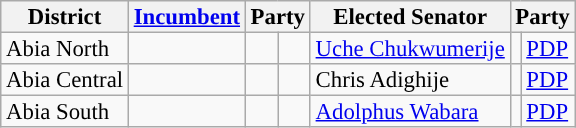<table class="sortable wikitable" style="font-size:95%;line-height:14px;">
<tr>
<th class="unsortable">District</th>
<th class="unsortable"><a href='#'>Incumbent</a></th>
<th colspan="2">Party</th>
<th class="unsortable">Elected Senator</th>
<th colspan="2">Party</th>
</tr>
<tr>
<td>Abia North</td>
<td></td>
<td></td>
<td></td>
<td><a href='#'>Uche Chukwumerije</a></td>
<td style="background:"></td>
<td><a href='#'>PDP</a></td>
</tr>
<tr>
<td>Abia Central</td>
<td></td>
<td></td>
<td></td>
<td>Chris Adighije</td>
<td style="background:"></td>
<td><a href='#'>PDP</a></td>
</tr>
<tr>
<td>Abia South</td>
<td></td>
<td></td>
<td></td>
<td><a href='#'>Adolphus Wabara</a></td>
<td style="background:"></td>
<td><a href='#'>PDP</a></td>
</tr>
</table>
